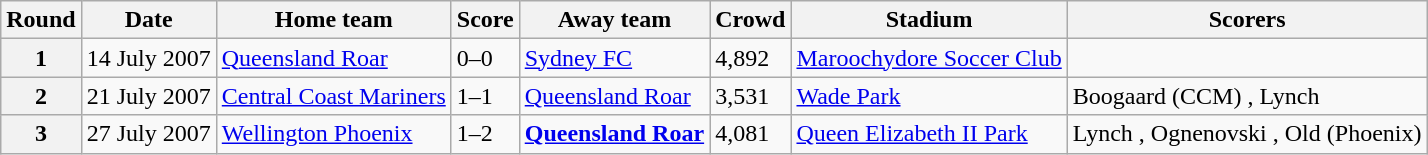<table class="wikitable">
<tr>
<th scope=col>Round</th>
<th scope=col>Date</th>
<th scope=col>Home team</th>
<th scope=col>Score</th>
<th scope=col>Away team</th>
<th scope=col>Crowd</th>
<th scope=col>Stadium</th>
<th scope=col>Scorers</th>
</tr>
<tr>
<th>1</th>
<td>14 July 2007</td>
<td><a href='#'>Queensland Roar</a></td>
<td>0–0</td>
<td><a href='#'>Sydney FC</a></td>
<td>4,892</td>
<td><a href='#'>Maroochydore Soccer Club</a></td>
<td></td>
</tr>
<tr>
<th>2</th>
<td>21 July 2007</td>
<td><a href='#'>Central Coast Mariners</a></td>
<td>1–1</td>
<td><a href='#'>Queensland Roar</a></td>
<td>3,531</td>
<td><a href='#'>Wade Park</a></td>
<td>Boogaard (CCM) , Lynch </td>
</tr>
<tr>
<th>3</th>
<td>27 July 2007</td>
<td><a href='#'>Wellington Phoenix</a></td>
<td>1–2</td>
<td><strong><a href='#'>Queensland Roar</a></strong></td>
<td>4,081</td>
<td><a href='#'>Queen Elizabeth II Park</a></td>
<td>Lynch , Ognenovski , Old (Phoenix) </td>
</tr>
</table>
